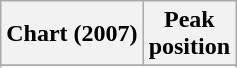<table class="wikitable sortable plainrowheaders" style="text-align:center">
<tr>
<th scope="col">Chart (2007)</th>
<th scope="col">Peak<br>position</th>
</tr>
<tr>
</tr>
<tr>
</tr>
<tr>
</tr>
<tr>
</tr>
<tr>
</tr>
<tr>
</tr>
<tr>
</tr>
<tr>
</tr>
<tr>
</tr>
<tr>
</tr>
<tr>
</tr>
<tr>
</tr>
<tr>
</tr>
</table>
